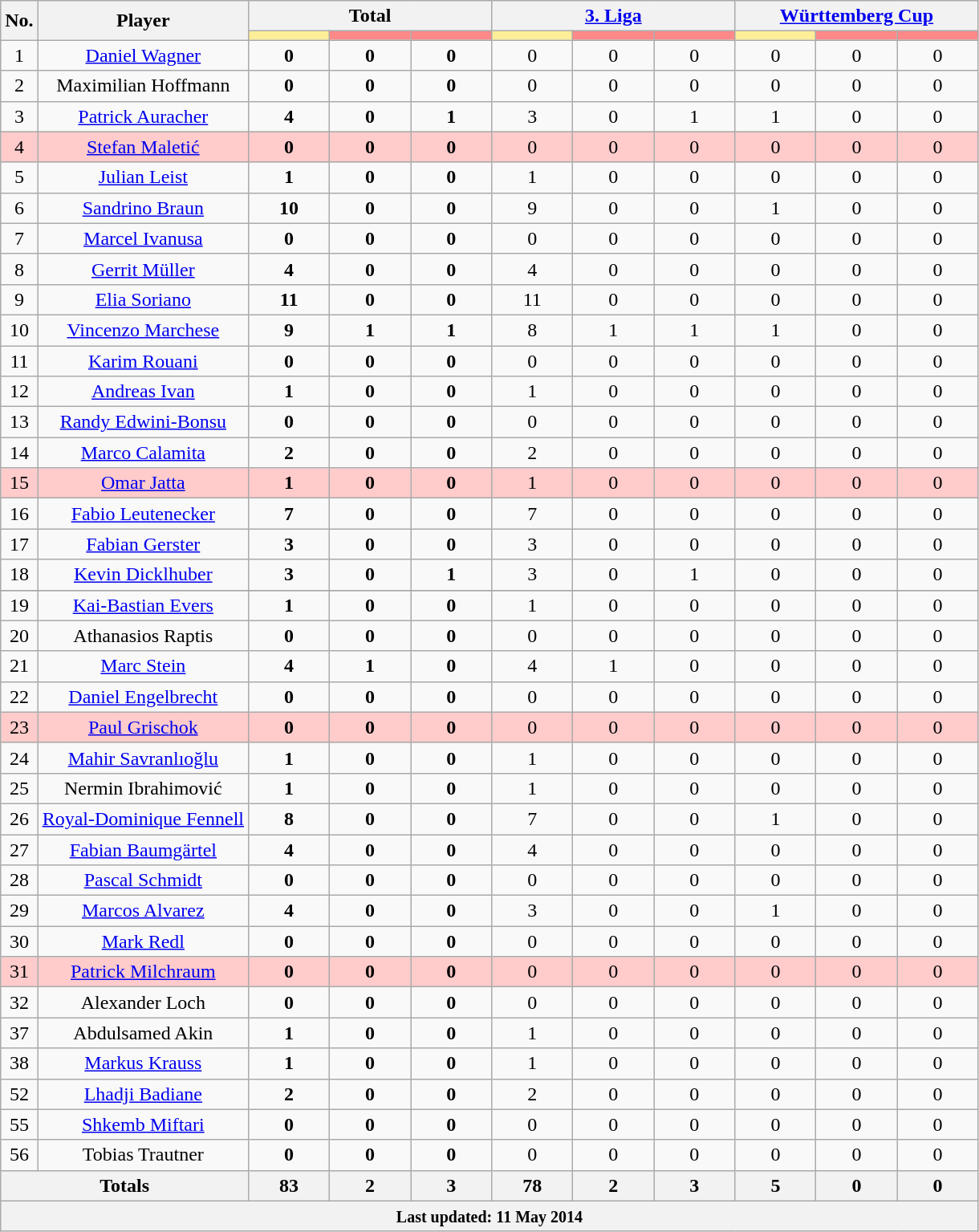<table class="wikitable" style="text-align:center;">
<tr style="text-align:center;">
<th rowspan="2">No.</th>
<th rowspan="2">Player</th>
<th colspan="3">Total</th>
<th colspan="3"><a href='#'>3. Liga</a></th>
<th colspan="3"><a href='#'>Württemberg Cup</a></th>
</tr>
<tr>
<th style="width:60px; background:#fe9;"></th>
<th style="width:60px; background:#ff8888;"></th>
<th style="width:60px; background:#ff8888;"></th>
<th style="width:60px; background:#fe9;"></th>
<th style="width:60px; background:#ff8888;"></th>
<th style="width:60px; background:#ff8888;"></th>
<th style="width:60px; background:#fe9;"></th>
<th style="width:60px; background:#ff8888;"></th>
<th style="width:60px; background:#ff8888;"></th>
</tr>
<tr>
<td>1</td>
<td><a href='#'>Daniel Wagner</a></td>
<td><strong>0</strong> </td>
<td><strong>0</strong> </td>
<td><strong>0</strong> </td>
<td>0 </td>
<td>0 </td>
<td>0 </td>
<td>0 </td>
<td>0 </td>
<td>0 </td>
</tr>
<tr>
<td>2</td>
<td>Maximilian Hoffmann</td>
<td><strong>0</strong> </td>
<td><strong>0</strong> </td>
<td><strong>0</strong> </td>
<td>0 </td>
<td>0 </td>
<td>0 </td>
<td>0 </td>
<td>0 </td>
<td>0 </td>
</tr>
<tr>
<td>3</td>
<td><a href='#'>Patrick Auracher</a></td>
<td><strong>4</strong> </td>
<td><strong>0</strong> </td>
<td><strong>1</strong> </td>
<td>3 </td>
<td>0 </td>
<td>1 </td>
<td>1 </td>
<td>0 </td>
<td>0 </td>
</tr>
<tr style="background:#FFCBCB">
<td>4</td>
<td><a href='#'>Stefan Maletić</a></td>
<td><strong>0</strong> </td>
<td><strong>0</strong> </td>
<td><strong>0</strong> </td>
<td>0 </td>
<td>0 </td>
<td>0 </td>
<td>0 </td>
<td>0 </td>
<td>0 </td>
</tr>
<tr>
<td>5</td>
<td><a href='#'>Julian Leist</a></td>
<td><strong>1</strong> </td>
<td><strong>0</strong> </td>
<td><strong>0</strong> </td>
<td>1 </td>
<td>0 </td>
<td>0 </td>
<td>0 </td>
<td>0 </td>
<td>0 </td>
</tr>
<tr>
<td>6</td>
<td><a href='#'>Sandrino Braun</a></td>
<td><strong>10</strong> </td>
<td><strong>0</strong> </td>
<td><strong>0</strong> </td>
<td>9 </td>
<td>0 </td>
<td>0 </td>
<td>1 </td>
<td>0 </td>
<td>0 </td>
</tr>
<tr>
<td>7</td>
<td><a href='#'>Marcel Ivanusa</a></td>
<td><strong>0</strong> </td>
<td><strong>0</strong> </td>
<td><strong>0</strong> </td>
<td>0 </td>
<td>0 </td>
<td>0 </td>
<td>0 </td>
<td>0 </td>
<td>0 </td>
</tr>
<tr>
<td>8</td>
<td><a href='#'>Gerrit Müller</a></td>
<td><strong>4</strong> </td>
<td><strong>0</strong> </td>
<td><strong>0</strong> </td>
<td>4 </td>
<td>0 </td>
<td>0 </td>
<td>0 </td>
<td>0 </td>
<td>0 </td>
</tr>
<tr>
<td>9</td>
<td><a href='#'>Elia Soriano</a></td>
<td><strong>11</strong> </td>
<td><strong>0</strong> </td>
<td><strong>0</strong> </td>
<td>11 </td>
<td>0 </td>
<td>0 </td>
<td>0 </td>
<td>0 </td>
<td>0 </td>
</tr>
<tr>
<td>10</td>
<td><a href='#'>Vincenzo Marchese</a></td>
<td><strong>9</strong> </td>
<td><strong>1</strong> </td>
<td><strong>1</strong> </td>
<td>8 </td>
<td>1 </td>
<td>1 </td>
<td>1 </td>
<td>0 </td>
<td>0 </td>
</tr>
<tr>
<td>11</td>
<td><a href='#'>Karim Rouani</a></td>
<td><strong>0</strong> </td>
<td><strong>0</strong> </td>
<td><strong>0</strong> </td>
<td>0 </td>
<td>0 </td>
<td>0 </td>
<td>0 </td>
<td>0 </td>
<td>0 </td>
</tr>
<tr>
<td>12</td>
<td><a href='#'>Andreas Ivan</a></td>
<td><strong>1</strong> </td>
<td><strong>0</strong> </td>
<td><strong>0</strong> </td>
<td>1 </td>
<td>0 </td>
<td>0 </td>
<td>0 </td>
<td>0 </td>
<td>0 </td>
</tr>
<tr>
<td>13</td>
<td><a href='#'>Randy Edwini-Bonsu</a></td>
<td><strong>0</strong> </td>
<td><strong>0</strong> </td>
<td><strong>0</strong> </td>
<td>0 </td>
<td>0 </td>
<td>0 </td>
<td>0 </td>
<td>0 </td>
<td>0 </td>
</tr>
<tr>
<td>14</td>
<td><a href='#'>Marco Calamita</a></td>
<td><strong>2</strong> </td>
<td><strong>0</strong> </td>
<td><strong>0</strong> </td>
<td>2 </td>
<td>0 </td>
<td>0 </td>
<td>0 </td>
<td>0 </td>
<td>0 </td>
</tr>
<tr style="background:#FFCBCB">
<td>15</td>
<td><a href='#'>Omar Jatta</a></td>
<td><strong>1</strong> </td>
<td><strong>0</strong> </td>
<td><strong>0</strong> </td>
<td>1 </td>
<td>0 </td>
<td>0 </td>
<td>0 </td>
<td>0 </td>
<td>0 </td>
</tr>
<tr>
<td>16</td>
<td><a href='#'>Fabio Leutenecker</a></td>
<td><strong>7</strong> </td>
<td><strong>0</strong> </td>
<td><strong>0</strong> </td>
<td>7 </td>
<td>0 </td>
<td>0 </td>
<td>0 </td>
<td>0 </td>
<td>0 </td>
</tr>
<tr>
<td>17</td>
<td><a href='#'>Fabian Gerster</a></td>
<td><strong>3</strong> </td>
<td><strong>0</strong> </td>
<td><strong>0</strong> </td>
<td>3 </td>
<td>0 </td>
<td>0 </td>
<td>0 </td>
<td>0 </td>
<td>0 </td>
</tr>
<tr>
<td>18</td>
<td><a href='#'>Kevin Dicklhuber</a></td>
<td><strong>3</strong> </td>
<td><strong>0</strong> </td>
<td><strong>1</strong> </td>
<td>3 </td>
<td>0 </td>
<td>1 </td>
<td>0 </td>
<td>0 </td>
<td>0 </td>
</tr>
<tr style="background:#FFCBCB">
</tr>
<tr>
<td>19</td>
<td><a href='#'>Kai-Bastian Evers</a></td>
<td><strong>1</strong> </td>
<td><strong>0</strong> </td>
<td><strong>0</strong> </td>
<td>1 </td>
<td>0 </td>
<td>0 </td>
<td>0 </td>
<td>0 </td>
<td>0 </td>
</tr>
<tr>
<td>20</td>
<td>Athanasios Raptis</td>
<td><strong>0</strong> </td>
<td><strong>0</strong> </td>
<td><strong>0</strong> </td>
<td>0 </td>
<td>0 </td>
<td>0 </td>
<td>0 </td>
<td>0 </td>
<td>0 </td>
</tr>
<tr>
<td>21</td>
<td><a href='#'>Marc Stein</a></td>
<td><strong>4</strong> </td>
<td><strong>1</strong> </td>
<td><strong>0</strong> </td>
<td>4 </td>
<td>1 </td>
<td>0 </td>
<td>0 </td>
<td>0 </td>
<td>0 </td>
</tr>
<tr>
<td>22</td>
<td><a href='#'>Daniel Engelbrecht</a></td>
<td><strong>0</strong> </td>
<td><strong>0</strong> </td>
<td><strong>0</strong> </td>
<td>0 </td>
<td>0 </td>
<td>0 </td>
<td>0 </td>
<td>0 </td>
<td>0 </td>
</tr>
<tr style="background:#FFCBCB">
<td>23</td>
<td><a href='#'>Paul Grischok</a></td>
<td><strong>0</strong> </td>
<td><strong>0</strong> </td>
<td><strong>0</strong> </td>
<td>0 </td>
<td>0 </td>
<td>0 </td>
<td>0 </td>
<td>0 </td>
<td>0 </td>
</tr>
<tr>
<td>24</td>
<td><a href='#'>Mahir Savranlıoğlu</a></td>
<td><strong>1</strong> </td>
<td><strong>0</strong> </td>
<td><strong>0</strong> </td>
<td>1 </td>
<td>0 </td>
<td>0 </td>
<td>0 </td>
<td>0 </td>
<td>0 </td>
</tr>
<tr>
<td>25</td>
<td>Nermin Ibrahimović</td>
<td><strong>1</strong> </td>
<td><strong>0</strong> </td>
<td><strong>0</strong> </td>
<td>1 </td>
<td>0 </td>
<td>0 </td>
<td>0 </td>
<td>0 </td>
<td>0 </td>
</tr>
<tr>
<td>26</td>
<td><a href='#'>Royal-Dominique Fennell</a></td>
<td><strong>8</strong> </td>
<td><strong>0</strong> </td>
<td><strong>0</strong> </td>
<td>7 </td>
<td>0 </td>
<td>0 </td>
<td>1 </td>
<td>0 </td>
<td>0 </td>
</tr>
<tr>
<td>27</td>
<td><a href='#'>Fabian Baumgärtel</a></td>
<td><strong>4</strong> </td>
<td><strong>0</strong> </td>
<td><strong>0</strong> </td>
<td>4 </td>
<td>0 </td>
<td>0 </td>
<td>0 </td>
<td>0 </td>
<td>0 </td>
</tr>
<tr>
<td>28</td>
<td><a href='#'>Pascal Schmidt</a></td>
<td><strong>0</strong> </td>
<td><strong>0</strong> </td>
<td><strong>0</strong> </td>
<td>0 </td>
<td>0 </td>
<td>0 </td>
<td>0 </td>
<td>0 </td>
<td>0 </td>
</tr>
<tr>
<td>29</td>
<td><a href='#'>Marcos Alvarez</a></td>
<td><strong>4</strong> </td>
<td><strong>0</strong> </td>
<td><strong>0</strong> </td>
<td>3 </td>
<td>0 </td>
<td>0 </td>
<td>1 </td>
<td>0 </td>
<td>0 </td>
</tr>
<tr>
<td>30</td>
<td><a href='#'>Mark Redl</a></td>
<td><strong>0</strong> </td>
<td><strong>0</strong> </td>
<td><strong>0</strong> </td>
<td>0 </td>
<td>0 </td>
<td>0 </td>
<td>0 </td>
<td>0 </td>
<td>0 </td>
</tr>
<tr style="background:#FFCBCB">
<td>31</td>
<td><a href='#'>Patrick Milchraum</a></td>
<td><strong>0</strong> </td>
<td><strong>0</strong> </td>
<td><strong>0</strong> </td>
<td>0 </td>
<td>0 </td>
<td>0 </td>
<td>0 </td>
<td>0 </td>
<td>0 </td>
</tr>
<tr>
<td>32</td>
<td>Alexander Loch</td>
<td><strong>0</strong> </td>
<td><strong>0</strong> </td>
<td><strong>0</strong> </td>
<td>0 </td>
<td>0 </td>
<td>0 </td>
<td>0 </td>
<td>0 </td>
<td>0 </td>
</tr>
<tr>
<td>37</td>
<td>Abdulsamed Akin</td>
<td><strong>1</strong> </td>
<td><strong>0</strong> </td>
<td><strong>0</strong> </td>
<td>1 </td>
<td>0 </td>
<td>0 </td>
<td>0 </td>
<td>0 </td>
<td>0 </td>
</tr>
<tr>
<td>38</td>
<td><a href='#'>Markus Krauss</a></td>
<td><strong>1</strong> </td>
<td><strong>0</strong> </td>
<td><strong>0</strong> </td>
<td>1 </td>
<td>0 </td>
<td>0 </td>
<td>0 </td>
<td>0 </td>
<td>0 </td>
</tr>
<tr>
<td>52</td>
<td><a href='#'>Lhadji Badiane</a></td>
<td><strong>2</strong> </td>
<td><strong>0</strong> </td>
<td><strong>0</strong> </td>
<td>2 </td>
<td>0 </td>
<td>0 </td>
<td>0 </td>
<td>0 </td>
<td>0 </td>
</tr>
<tr>
<td>55</td>
<td><a href='#'>Shkemb Miftari</a></td>
<td><strong>0</strong> </td>
<td><strong>0</strong> </td>
<td><strong>0</strong> </td>
<td>0 </td>
<td>0 </td>
<td>0 </td>
<td>0 </td>
<td>0 </td>
<td>0 </td>
</tr>
<tr>
<td>56</td>
<td>Tobias Trautner</td>
<td><strong>0</strong> </td>
<td><strong>0</strong> </td>
<td><strong>0</strong> </td>
<td>0 </td>
<td>0 </td>
<td>0 </td>
<td>0 </td>
<td>0 </td>
<td>0 </td>
</tr>
<tr>
<th colspan="2">Totals</th>
<th>83 </th>
<th>2 </th>
<th>3 </th>
<th>78 </th>
<th>2 </th>
<th>3 </th>
<th>5 </th>
<th>0 </th>
<th>0 </th>
</tr>
<tr>
<th colspan="14"><small>Last updated: 11 May 2014</small></th>
</tr>
</table>
